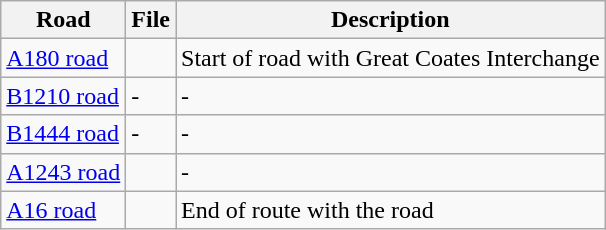<table class="wikitable">
<tr>
<th>Road</th>
<th>File</th>
<th>Description</th>
</tr>
<tr>
<td><a href='#'>A180 road</a></td>
<td></td>
<td>Start of road with Great Coates Interchange</td>
</tr>
<tr>
<td><a href='#'>B1210 road</a></td>
<td>-</td>
<td>-</td>
</tr>
<tr>
<td><a href='#'>B1444 road</a></td>
<td>-</td>
<td>-</td>
</tr>
<tr>
<td><a href='#'>A1243 road</a></td>
<td></td>
<td>-</td>
</tr>
<tr>
<td><a href='#'>A16 road</a></td>
<td></td>
<td>End of route with the road</td>
</tr>
</table>
